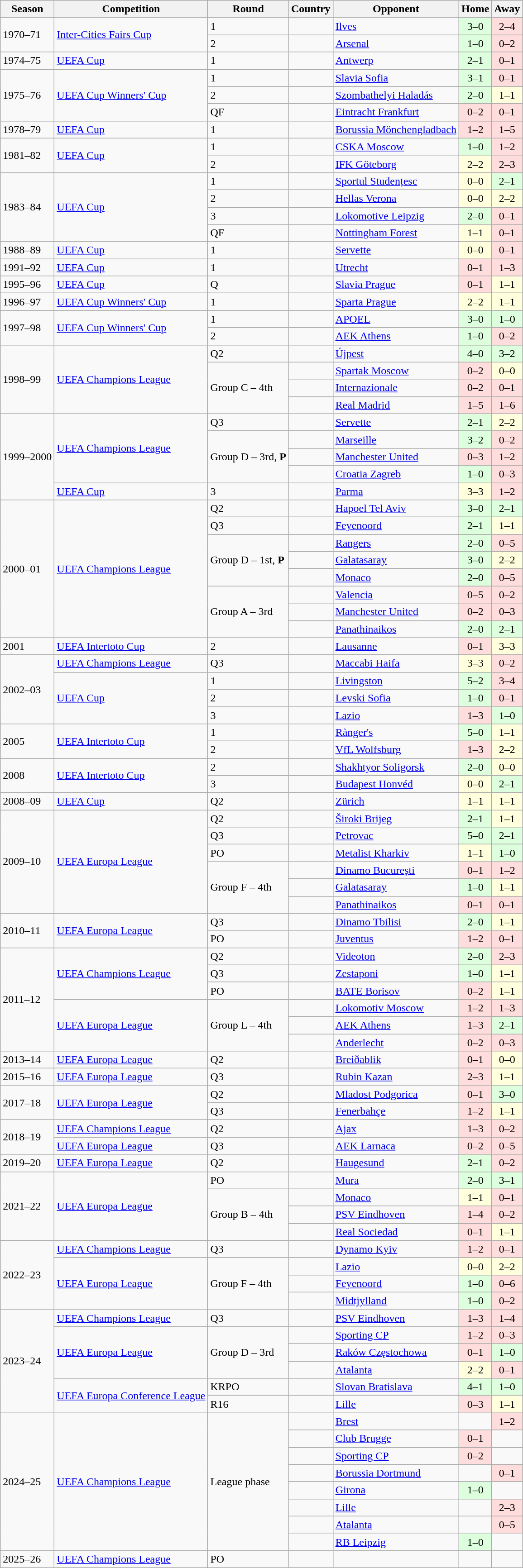<table class="wikitable">
<tr>
<th>Season</th>
<th>Competition</th>
<th>Round</th>
<th>Country</th>
<th>Opponent</th>
<th>Home</th>
<th>Away</th>
</tr>
<tr>
<td rowspan="2">1970–71</td>
<td rowspan="2"><a href='#'>Inter-Cities Fairs Cup</a></td>
<td>1</td>
<td></td>
<td><a href='#'>Ilves</a></td>
<td style="text-align:center; background:#ddffdd;">3–0</td>
<td bgcolor="#ffdddd" style="text-align:center;">2–4</td>
</tr>
<tr>
<td>2</td>
<td></td>
<td><a href='#'>Arsenal</a></td>
<td style="text-align:center; background:#ddffdd;">1–0</td>
<td bgcolor="#ffdddd" style="text-align:center;">0–2</td>
</tr>
<tr>
<td>1974–75</td>
<td><a href='#'>UEFA Cup</a></td>
<td>1</td>
<td></td>
<td><a href='#'>Antwerp</a></td>
<td style="text-align:center; background:#ddffdd;">2–1</td>
<td bgcolor="#ffdddd" style="text-align:center;">0–1</td>
</tr>
<tr>
<td rowspan="3">1975–76</td>
<td rowspan="3"><a href='#'>UEFA Cup Winners' Cup</a></td>
<td>1</td>
<td></td>
<td><a href='#'>Slavia Sofia</a></td>
<td style="text-align:center; background:#ddffdd;">3–1</td>
<td bgcolor="#ffdddd" style="text-align:center;">0–1</td>
</tr>
<tr>
<td>2</td>
<td></td>
<td><a href='#'>Szombathelyi Haladás</a></td>
<td style="text-align:center; background:#ddffdd;">2–0</td>
<td bgcolor="#ffd" style="text-align:center;">1–1</td>
</tr>
<tr>
<td>QF</td>
<td></td>
<td><a href='#'>Eintracht Frankfurt</a></td>
<td bgcolor="#ffdddd" style="text-align:center;">0–2</td>
<td bgcolor="#ffdddd" style="text-align:center;">0–1</td>
</tr>
<tr>
<td>1978–79</td>
<td><a href='#'>UEFA Cup</a></td>
<td>1</td>
<td></td>
<td><a href='#'>Borussia Mönchengladbach</a></td>
<td bgcolor="#ffdddd" style="text-align:center;">1–2</td>
<td bgcolor="#ffdddd" style="text-align:center;">1–5</td>
</tr>
<tr>
<td rowspan="2">1981–82</td>
<td rowspan="2"><a href='#'>UEFA Cup</a></td>
<td>1</td>
<td></td>
<td><a href='#'>CSKA Moscow</a></td>
<td style="text-align:center; background:#ddffdd;">1–0</td>
<td bgcolor="#ffdddd" style="text-align:center;">1–2</td>
</tr>
<tr>
<td>2</td>
<td></td>
<td><a href='#'>IFK Göteborg</a></td>
<td bgcolor="#ffd" style="text-align:center;">2–2</td>
<td bgcolor="#ffdddd" style="text-align:center;">2–3</td>
</tr>
<tr>
<td rowspan="4">1983–84</td>
<td rowspan="4"><a href='#'>UEFA Cup</a></td>
<td>1</td>
<td></td>
<td><a href='#'>Sportul Studențesc</a></td>
<td bgcolor="#ffd" style="text-align:center;">0–0</td>
<td style="text-align:center; background:#ddffdd;">2–1</td>
</tr>
<tr>
<td>2</td>
<td></td>
<td><a href='#'>Hellas Verona</a></td>
<td bgcolor="#ffd" style="text-align:center;">0–0</td>
<td bgcolor="#ffd" style="text-align:center;">2–2</td>
</tr>
<tr>
<td>3</td>
<td></td>
<td><a href='#'>Lokomotive Leipzig</a></td>
<td style="text-align:center; background:#ddffdd;">2–0</td>
<td bgcolor="#ffdddd" style="text-align:center;">0–1</td>
</tr>
<tr>
<td>QF</td>
<td></td>
<td><a href='#'>Nottingham Forest</a></td>
<td bgcolor="#ffd" style="text-align:center;">1–1 </td>
<td bgcolor="#ffdddd" style="text-align:center;">0–1</td>
</tr>
<tr>
<td>1988–89</td>
<td><a href='#'>UEFA Cup</a></td>
<td>1</td>
<td></td>
<td><a href='#'>Servette</a></td>
<td bgcolor="#ffd" style="text-align:center;">0–0</td>
<td bgcolor="#ffdddd" style="text-align:center;">0–1</td>
</tr>
<tr>
<td>1991–92</td>
<td><a href='#'>UEFA Cup</a></td>
<td>1</td>
<td></td>
<td><a href='#'>Utrecht</a></td>
<td bgcolor="#ffdddd" style="text-align:center;">0–1</td>
<td bgcolor="#ffdddd" style="text-align:center;">1–3</td>
</tr>
<tr>
<td>1995–96</td>
<td><a href='#'>UEFA Cup</a></td>
<td>Q</td>
<td></td>
<td><a href='#'>Slavia Prague</a></td>
<td bgcolor="#ffdddd" style="text-align:center;">0–1</td>
<td bgcolor="#ffd" style="text-align:center;">1–1</td>
</tr>
<tr>
<td>1996–97</td>
<td><a href='#'>UEFA Cup Winners' Cup</a></td>
<td>1</td>
<td></td>
<td><a href='#'>Sparta Prague</a></td>
<td bgcolor="#ffd" style="text-align:center;">2–2</td>
<td bgcolor="#ffd" style="text-align:center;">1–1</td>
</tr>
<tr>
<td rowspan="2">1997–98</td>
<td rowspan="2"><a href='#'>UEFA Cup Winners' Cup</a></td>
<td>1</td>
<td></td>
<td><a href='#'>APOEL</a></td>
<td style="text-align:center; background:#ddffdd;">3–0</td>
<td style="text-align:center; background:#ddffdd;">1–0</td>
</tr>
<tr>
<td>2</td>
<td></td>
<td><a href='#'>AEK Athens</a></td>
<td style="text-align:center; background:#ddffdd;">1–0</td>
<td bgcolor="#ffdddd" style="text-align:center;">0–2</td>
</tr>
<tr>
<td rowspan="4">1998–99</td>
<td rowspan="4"><a href='#'>UEFA Champions League</a></td>
<td>Q2</td>
<td></td>
<td><a href='#'>Újpest</a></td>
<td style="text-align:center; background:#ddffdd;">4–0</td>
<td style="text-align:center; background:#ddffdd;">3–2</td>
</tr>
<tr>
<td rowspan="3">Group C – 4th</td>
<td></td>
<td><a href='#'>Spartak Moscow</a></td>
<td bgcolor="#ffdddd" style="text-align:center;">0–2</td>
<td bgcolor="#ffd" style="text-align:center;">0–0</td>
</tr>
<tr>
<td></td>
<td><a href='#'>Internazionale</a></td>
<td bgcolor="#ffdddd" style="text-align:center;">0–2</td>
<td bgcolor="#ffdddd" style="text-align:center;">0–1</td>
</tr>
<tr>
<td></td>
<td><a href='#'>Real Madrid</a></td>
<td bgcolor="#ffdddd" style="text-align:center;">1–5</td>
<td bgcolor="#ffdddd" style="text-align:center;">1–6</td>
</tr>
<tr>
<td rowspan="5">1999–2000</td>
<td rowspan="4"><a href='#'>UEFA Champions League</a></td>
<td>Q3</td>
<td></td>
<td><a href='#'>Servette</a></td>
<td style="text-align:center; background:#ddffdd;">2–1</td>
<td bgcolor="#ffd" style="text-align:center;">2–2</td>
</tr>
<tr>
<td rowspan="3">Group D – 3rd, <strong>P</strong></td>
<td></td>
<td><a href='#'>Marseille</a></td>
<td style="text-align:center; background:#ddffdd;">3–2</td>
<td bgcolor="#ffdddd" style="text-align:center;">0–2</td>
</tr>
<tr>
<td></td>
<td><a href='#'>Manchester United</a></td>
<td bgcolor="#ffdddd" style="text-align:center;">0–3</td>
<td bgcolor="#ffdddd" style="text-align:center;">1–2</td>
</tr>
<tr>
<td></td>
<td><a href='#'>Croatia Zagreb</a></td>
<td style="text-align:center; background:#ddffdd;">1–0</td>
<td bgcolor="#ffdddd" style="text-align:center;">0–3</td>
</tr>
<tr>
<td><a href='#'>UEFA Cup</a></td>
<td>3</td>
<td></td>
<td><a href='#'>Parma</a></td>
<td bgcolor="#ffd" style="text-align:center;">3–3 </td>
<td bgcolor="#ffdddd" style="text-align:center;">1–2</td>
</tr>
<tr>
<td rowspan="8">2000–01</td>
<td rowspan="8"><a href='#'>UEFA Champions League</a></td>
<td>Q2</td>
<td></td>
<td><a href='#'>Hapoel Tel Aviv</a></td>
<td style="text-align:center; background:#ddffdd;">3–0</td>
<td style="text-align:center; background:#ddffdd;">2–1</td>
</tr>
<tr>
<td>Q3</td>
<td></td>
<td><a href='#'>Feyenoord</a></td>
<td style="text-align:center; background:#ddffdd;">2–1</td>
<td bgcolor="#ffd" style="text-align:center;">1–1</td>
</tr>
<tr>
<td rowspan="3">Group D – 1st, <strong>P</strong></td>
<td></td>
<td><a href='#'>Rangers</a></td>
<td style="text-align:center; background:#ddffdd;">2–0</td>
<td bgcolor="#ffdddd" style="text-align:center;">0–5</td>
</tr>
<tr>
<td></td>
<td><a href='#'>Galatasaray</a></td>
<td style="text-align:center; background:#ddffdd;">3–0</td>
<td bgcolor="#ffd" style="text-align:center;">2–2</td>
</tr>
<tr>
<td></td>
<td><a href='#'>Monaco</a></td>
<td style="text-align:center; background:#ddffdd;">2–0</td>
<td bgcolor="#ffdddd" style="text-align:center;">0–5</td>
</tr>
<tr>
<td rowspan="3">Group A – 3rd</td>
<td></td>
<td><a href='#'>Valencia</a></td>
<td bgcolor="#ffdddd" style="text-align:center;">0–5</td>
<td bgcolor="#ffdddd" style="text-align:center;">0–2</td>
</tr>
<tr>
<td></td>
<td><a href='#'>Manchester United</a></td>
<td bgcolor="#ffdddd" style="text-align:center;">0–2</td>
<td bgcolor="#ffdddd" style="text-align:center;">0–3</td>
</tr>
<tr>
<td></td>
<td><a href='#'>Panathinaikos</a></td>
<td style="text-align:center; background:#ddffdd;">2–0</td>
<td style="text-align:center; background:#ddffdd;">2–1</td>
</tr>
<tr>
<td>2001</td>
<td><a href='#'>UEFA Intertoto Cup</a></td>
<td>2</td>
<td></td>
<td><a href='#'>Lausanne</a></td>
<td bgcolor="#ffdddd" style="text-align:center;">0–1</td>
<td bgcolor="#ffd" style="text-align:center;">3–3</td>
</tr>
<tr>
<td rowspan="4">2002–03</td>
<td><a href='#'>UEFA Champions League</a></td>
<td>Q3</td>
<td></td>
<td><a href='#'>Maccabi Haifa</a></td>
<td bgcolor="#ffd" style="text-align:center;">3–3</td>
<td bgcolor="#ffdddd" style="text-align:center;">0–2</td>
</tr>
<tr>
<td rowspan="3"><a href='#'>UEFA Cup</a></td>
<td>1</td>
<td></td>
<td><a href='#'>Livingston</a></td>
<td style="text-align:center; background:#ddffdd;">5–2</td>
<td bgcolor="#ffdddd" style="text-align:center;">3–4</td>
</tr>
<tr>
<td>2</td>
<td></td>
<td><a href='#'>Levski Sofia</a></td>
<td style="text-align:center; background:#ddffdd;">1–0</td>
<td bgcolor="#ffdddd" style="text-align:center;">0–1 </td>
</tr>
<tr>
<td>3</td>
<td></td>
<td><a href='#'>Lazio</a></td>
<td bgcolor="#ffdddd" style="text-align:center;">1–3</td>
<td style="text-align:center; background:#ddffdd;">1–0</td>
</tr>
<tr>
<td rowspan="2">2005</td>
<td rowspan="2"><a href='#'>UEFA Intertoto Cup</a></td>
<td>1</td>
<td></td>
<td><a href='#'>Rànger's</a></td>
<td style="text-align:center; background:#ddffdd;">5–0</td>
<td bgcolor="#ffd" style="text-align:center;">1–1</td>
</tr>
<tr>
<td>2</td>
<td></td>
<td><a href='#'>VfL Wolfsburg</a></td>
<td bgcolor="#ffdddd" style="text-align:center;">1–3</td>
<td bgcolor="#ffd" style="text-align:center;">2–2</td>
</tr>
<tr>
<td rowspan="2">2008</td>
<td rowspan="2"><a href='#'>UEFA Intertoto Cup</a></td>
<td>2</td>
<td></td>
<td><a href='#'>Shakhtyor Soligorsk</a></td>
<td style="text-align:center; background:#ddffdd;">2–0</td>
<td bgcolor="#ffd" style="text-align:center;">0–0</td>
</tr>
<tr>
<td>3</td>
<td></td>
<td><a href='#'>Budapest Honvéd</a></td>
<td bgcolor="#ffd" style="text-align:center;">0–0</td>
<td style="text-align:center; background:#ddffdd;">2–1</td>
</tr>
<tr>
<td>2008–09</td>
<td><a href='#'>UEFA Cup</a></td>
<td>Q2</td>
<td></td>
<td><a href='#'>Zürich</a></td>
<td bgcolor="#ffd" style="text-align:center;">1–1 </td>
<td bgcolor="#ffd" style="text-align:center;">1–1</td>
</tr>
<tr>
<td rowspan="6">2009–10</td>
<td rowspan="6"><a href='#'>UEFA Europa League</a></td>
<td>Q2</td>
<td></td>
<td><a href='#'>Široki Brijeg</a></td>
<td style="text-align:center; background:#ddffdd;">2–1</td>
<td bgcolor="#ffd" style="text-align:center;">1–1</td>
</tr>
<tr>
<td>Q3</td>
<td></td>
<td><a href='#'>Petrovac</a></td>
<td style="text-align:center; background:#ddffdd;">5–0</td>
<td style="text-align:center; background:#ddffdd;">2–1</td>
</tr>
<tr>
<td>PO</td>
<td></td>
<td><a href='#'>Metalist Kharkiv</a></td>
<td bgcolor="#ffd" style="text-align:center;">1–1</td>
<td style="text-align:center; background:#ddffdd;">1–0</td>
</tr>
<tr>
<td rowspan="3">Group F – 4th</td>
<td></td>
<td><a href='#'>Dinamo București</a></td>
<td bgcolor="#ffdddd" style="text-align:center;">0–1</td>
<td bgcolor="#ffdddd" style="text-align:center;">1–2</td>
</tr>
<tr>
<td></td>
<td><a href='#'>Galatasaray</a></td>
<td style="text-align:center; background:#ddffdd;">1–0</td>
<td bgcolor="#ffd" style="text-align:center;">1–1</td>
</tr>
<tr>
<td></td>
<td><a href='#'>Panathinaikos</a></td>
<td bgcolor="#ffdddd" style="text-align:center;">0–1</td>
<td bgcolor="#ffdddd" style="text-align:center;">0–1</td>
</tr>
<tr>
<td rowspan="2">2010–11</td>
<td rowspan="2"><a href='#'>UEFA Europa League</a></td>
<td>Q3</td>
<td></td>
<td><a href='#'>Dinamo Tbilisi</a></td>
<td style="text-align:center; background:#ddffdd;">2–0</td>
<td bgcolor="#ffd" style="text-align:center;">1–1</td>
</tr>
<tr>
<td>PO</td>
<td></td>
<td><a href='#'>Juventus</a></td>
<td bgcolor="#ffdddd" style="text-align:center;">1–2</td>
<td bgcolor="#ffdddd" style="text-align:center;">0–1</td>
</tr>
<tr>
<td rowspan="6">2011–12</td>
<td rowspan="3"><a href='#'>UEFA Champions League</a></td>
<td>Q2</td>
<td></td>
<td><a href='#'>Videoton</a></td>
<td style="text-align:center; background:#ddffdd;">2–0</td>
<td bgcolor="#ffdddd" style="text-align:center;">2–3</td>
</tr>
<tr>
<td>Q3</td>
<td></td>
<td><a href='#'>Zestaponi</a></td>
<td style="text-align:center; background:#ddffdd;">1–0</td>
<td bgcolor="#ffd" style="text-align:center;">1–1</td>
</tr>
<tr>
<td>PO</td>
<td></td>
<td><a href='#'>BATE Borisov</a></td>
<td bgcolor="#ffdddd" style="text-align:center;">0–2</td>
<td bgcolor="#ffd" style="text-align:center;">1–1</td>
</tr>
<tr>
<td rowspan="3"><a href='#'>UEFA Europa League</a></td>
<td rowspan="3">Group L – 4th</td>
<td></td>
<td><a href='#'>Lokomotiv Moscow</a></td>
<td bgcolor="#ffdddd" style="text-align:center;">1–2</td>
<td bgcolor="#ffdddd" style="text-align:center;">1–3</td>
</tr>
<tr>
<td></td>
<td><a href='#'>AEK Athens</a></td>
<td bgcolor="#ffdddd" style="text-align:center;">1–3</td>
<td style="text-align:center; background:#ddffdd;">2–1</td>
</tr>
<tr>
<td></td>
<td><a href='#'>Anderlecht</a></td>
<td bgcolor="#ffdddd" style="text-align:center;">0–2</td>
<td bgcolor="#ffdddd" style="text-align:center;">0–3</td>
</tr>
<tr>
<td>2013–14</td>
<td><a href='#'>UEFA Europa League</a></td>
<td>Q2</td>
<td></td>
<td><a href='#'>Breiðablik</a></td>
<td bgcolor="#ffdddd" style="text-align:center;">0–1</td>
<td bgcolor="#ffd" style="text-align:center;">0–0</td>
</tr>
<tr>
<td>2015–16</td>
<td><a href='#'>UEFA Europa League</a></td>
<td>Q3</td>
<td></td>
<td><a href='#'>Rubin Kazan</a></td>
<td bgcolor="#ffdddd" style="text-align:center;">2–3</td>
<td bgcolor="#ffd" style="text-align:center;">1–1</td>
</tr>
<tr>
<td rowspan="2">2017–18</td>
<td rowspan="2"><a href='#'>UEFA Europa League</a></td>
<td>Q2</td>
<td></td>
<td><a href='#'>Mladost Podgorica</a></td>
<td bgcolor="#ffdddd" style="text-align:center;">0–1</td>
<td style="text-align:center; background:#ddffdd;">3–0</td>
</tr>
<tr>
<td>Q3</td>
<td></td>
<td><a href='#'>Fenerbahçe</a></td>
<td bgcolor="#ffdddd" style="text-align:center;">1–2</td>
<td bgcolor="#ffd" style="text-align:center;">1–1</td>
</tr>
<tr>
<td rowspan="2">2018–19</td>
<td><a href='#'>UEFA Champions League</a></td>
<td>Q2</td>
<td></td>
<td><a href='#'>Ajax</a></td>
<td bgcolor="#ffdddd" style="text-align:center;">1–3</td>
<td bgcolor="#ffdddd" style="text-align:center;">0–2</td>
</tr>
<tr>
<td><a href='#'>UEFA Europa League</a></td>
<td>Q3</td>
<td></td>
<td><a href='#'>AEK Larnaca</a></td>
<td bgcolor="#ffdddd" style="text-align:center;">0–2</td>
<td bgcolor="#ffdddd" style="text-align:center;">0–5</td>
</tr>
<tr>
<td>2019–20</td>
<td><a href='#'>UEFA Europa League</a></td>
<td>Q2</td>
<td></td>
<td><a href='#'>Haugesund</a></td>
<td style="text-align:center; background:#ddffdd;">2–1</td>
<td bgcolor="#ffdddd" style="text-align:center;">0–2</td>
</tr>
<tr>
<td rowspan="4">2021–22</td>
<td rowspan="4"><a href='#'>UEFA Europa League</a></td>
<td>PO</td>
<td></td>
<td><a href='#'>Mura</a></td>
<td style="text-align:center; background:#ddffdd;">2–0</td>
<td style="text-align:center; background:#ddffdd;">3–1</td>
</tr>
<tr>
<td rowspan="3">Group B – 4th</td>
<td></td>
<td><a href='#'>Monaco</a></td>
<td bgcolor="#ffd" style="text-align:center;">1–1</td>
<td bgcolor="#ffdddd" style="text-align:center;">0–1</td>
</tr>
<tr>
<td></td>
<td><a href='#'>PSV Eindhoven</a></td>
<td bgcolor="#ffdddd" style="text-align:center;">1–4</td>
<td bgcolor="#ffdddd" style="text-align:center;">0–2</td>
</tr>
<tr>
<td></td>
<td><a href='#'>Real Sociedad</a></td>
<td bgcolor="#ffdddd" style="text-align:center;">0–1</td>
<td bgcolor="#ffd" style="text-align:center;">1–1</td>
</tr>
<tr>
<td rowspan="4">2022–23</td>
<td><a href='#'>UEFA Champions League</a></td>
<td>Q3</td>
<td></td>
<td><a href='#'>Dynamo Kyiv</a></td>
<td bgcolor="#ffdddd" style="text-align:center;">1–2 </td>
<td bgcolor="#ffdddd" style="text-align:center;">0–1</td>
</tr>
<tr>
<td rowspan="3"><a href='#'>UEFA Europa League</a></td>
<td rowspan="3">Group F – 4th</td>
<td></td>
<td><a href='#'>Lazio</a></td>
<td bgcolor="#ffd" style="text-align:center;">0–0</td>
<td bgcolor="#ffd" style="text-align:center;">2–2</td>
</tr>
<tr>
<td></td>
<td><a href='#'>Feyenoord</a></td>
<td style="text-align:center; background:#ddffdd;">1–0</td>
<td bgcolor="#ffdddd" style="text-align:center;">0–6</td>
</tr>
<tr>
<td></td>
<td><a href='#'>Midtjylland</a></td>
<td style="text-align:center; background:#ddffdd;">1–0</td>
<td bgcolor="#ffdddd" style="text-align:center;">0–2</td>
</tr>
<tr>
<td rowspan=6>2023–24</td>
<td><a href='#'>UEFA Champions League</a></td>
<td>Q3</td>
<td></td>
<td><a href='#'>PSV Eindhoven</a></td>
<td bgcolor="#fdd" style="text-align:center;">1–3</td>
<td bgcolor="#fdd" style="text-align:center;">1–4</td>
</tr>
<tr>
<td rowspan="3"><a href='#'>UEFA Europa League</a></td>
<td rowspan="3">Group D – 3rd</td>
<td></td>
<td><a href='#'>Sporting CP</a></td>
<td bgcolor="#fdd" style="text-align:center;">1–2</td>
<td bgcolor="#fdd" style="text-align:center;">0–3</td>
</tr>
<tr>
<td></td>
<td><a href='#'>Raków Częstochowa</a></td>
<td bgcolor="#fdd" style="text-align:center;">0–1</td>
<td bgcolor="#ddffdd"style="text-align:center;">1–0</td>
</tr>
<tr>
<td></td>
<td><a href='#'>Atalanta</a></td>
<td bgcolor="#ffd" style="text-align:center;">2–2</td>
<td bgcolor="#fdd" style="text-align:center;">0–1</td>
</tr>
<tr>
<td rowspan="2"><a href='#'>UEFA Europa Conference League</a></td>
<td>KRPO</td>
<td></td>
<td><a href='#'>Slovan Bratislava</a></td>
<td bgcolor="#ddffdd" style="text-align:center;">4–1</td>
<td bgcolor="#ddffdd" style="text-align:center;">1–0</td>
</tr>
<tr>
<td>R16</td>
<td></td>
<td><a href='#'>Lille</a></td>
<td bgcolor="#fdd" style="text-align:center;">0–3</td>
<td bgcolor="#ffd" style="text-align:center;">1–1</td>
</tr>
<tr>
<td rowspan=8>2024–25</td>
<td rowspan=8><a href='#'>UEFA Champions League</a></td>
<td rowspan=8>League phase</td>
<td></td>
<td><a href='#'>Brest</a></td>
<td></td>
<td bgcolor="#fdd" style="text-align:center;">1–2</td>
</tr>
<tr>
<td></td>
<td><a href='#'>Club Brugge</a></td>
<td bgcolor="#fdd" style="text-align:center;">0–1</td>
<td></td>
</tr>
<tr>
<td></td>
<td><a href='#'>Sporting CP</a></td>
<td bgcolor="#fdd" style="text-align:center;">0–2</td>
<td></td>
</tr>
<tr>
<td></td>
<td><a href='#'>Borussia Dortmund</a></td>
<td></td>
<td bgcolor="#fdd" style="text-align:center;">0–1</td>
</tr>
<tr>
<td></td>
<td><a href='#'>Girona</a></td>
<td bgcolor="#ddffdd" style="text-align:center;">1–0</td>
<td></td>
</tr>
<tr>
<td></td>
<td><a href='#'>Lille</a></td>
<td></td>
<td bgcolor="#fdd" style="text-align:center;">2–3</td>
</tr>
<tr>
<td></td>
<td><a href='#'>Atalanta</a></td>
<td></td>
<td bgcolor="#fdd" style="text-align:center;">0–5</td>
</tr>
<tr>
<td></td>
<td><a href='#'>RB Leipzig</a></td>
<td bgcolor="#ddffdd" style="text-align:center;">1–0</td>
<td></td>
</tr>
<tr>
<td>2025–26</td>
<td><a href='#'>UEFA Champions League</a></td>
<td>PO</td>
<td></td>
<td></td>
<td style="text-align:center;"></td>
<td style="text-align:center;"></td>
</tr>
</table>
